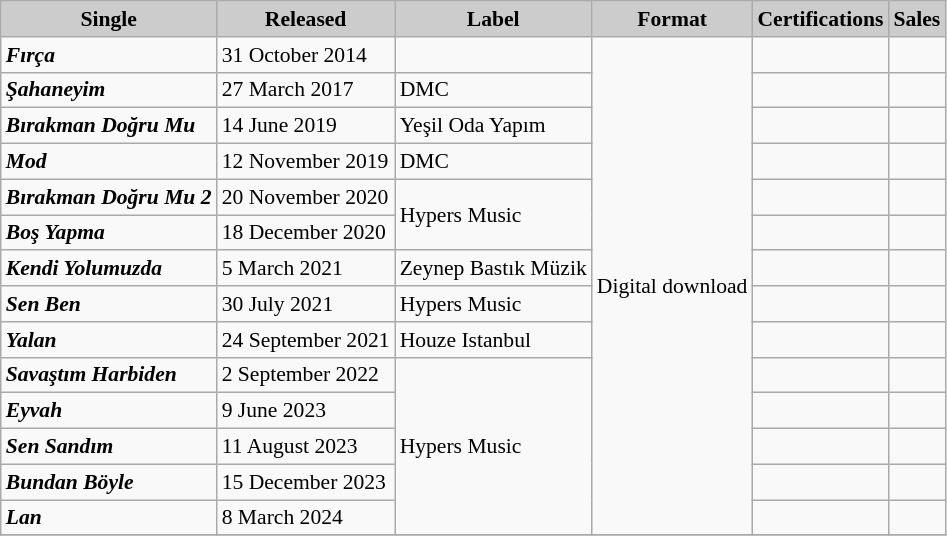<table class="wikitable" style="font-size: 90%;">
<tr>
<th style="background:#CCCCCC">Single</th>
<th style="background:#CCCCCC">Released</th>
<th style="background:#CCCCCC">Label</th>
<th style="background:#CCCCCC">Format</th>
<th style="background:#CCCCCC">Certifications</th>
<th style="background:#CCCCCC">Sales</th>
</tr>
<tr>
<td><strong><em>Fırça</em></strong></td>
<td>31 October 2014</td>
<td></td>
<td rowspan="14">Digital download</td>
<td></td>
<td></td>
</tr>
<tr>
<td><strong><em>Şahaneyim</em></strong></td>
<td>27 March 2017</td>
<td>DMC</td>
<td></td>
<td></td>
</tr>
<tr>
<td><strong><em>Bırakman Doğru Mu</em></strong></td>
<td>14 June 2019</td>
<td>Yeşil Oda Yapım</td>
<td></td>
<td></td>
</tr>
<tr>
<td><strong><em>Mod</em></strong></td>
<td>12 November 2019</td>
<td>DMC</td>
<td></td>
<td></td>
</tr>
<tr>
<td><strong><em>Bırakman Doğru Mu 2</em></strong></td>
<td>20 November 2020</td>
<td rowspan="2">Hypers Music</td>
<td></td>
<td></td>
</tr>
<tr>
<td><strong><em>Boş Yapma</em></strong></td>
<td>18 December 2020</td>
<td></td>
<td></td>
</tr>
<tr>
<td><strong><em>Kendi Yolumuzda</em></strong></td>
<td>5 March 2021</td>
<td>Zeynep Bastık Müzik</td>
<td></td>
<td></td>
</tr>
<tr>
<td><strong><em>Sen Ben</em></strong></td>
<td>30 July 2021</td>
<td>Hypers Music</td>
<td></td>
<td></td>
</tr>
<tr>
<td><strong><em>Yalan</em></strong></td>
<td>24 September 2021</td>
<td>Houze Istanbul</td>
<td></td>
<td></td>
</tr>
<tr>
<td><strong><em>Savaştım Harbiden</em></strong></td>
<td>2 September 2022</td>
<td rowspan="5">Hypers Music</td>
<td></td>
<td></td>
</tr>
<tr>
<td><strong><em>Eyvah</em></strong></td>
<td>9 June 2023</td>
<td></td>
<td></td>
</tr>
<tr>
<td><strong><em>Sen Sandım</em></strong></td>
<td>11 August 2023</td>
<td></td>
<td></td>
</tr>
<tr>
<td><strong><em>Bundan Böyle</em></strong></td>
<td>15 December 2023</td>
<td></td>
<td></td>
</tr>
<tr>
<td><strong><em>Lan</em></strong></td>
<td>8 March 2024</td>
<td></td>
<td></td>
</tr>
<tr>
</tr>
</table>
